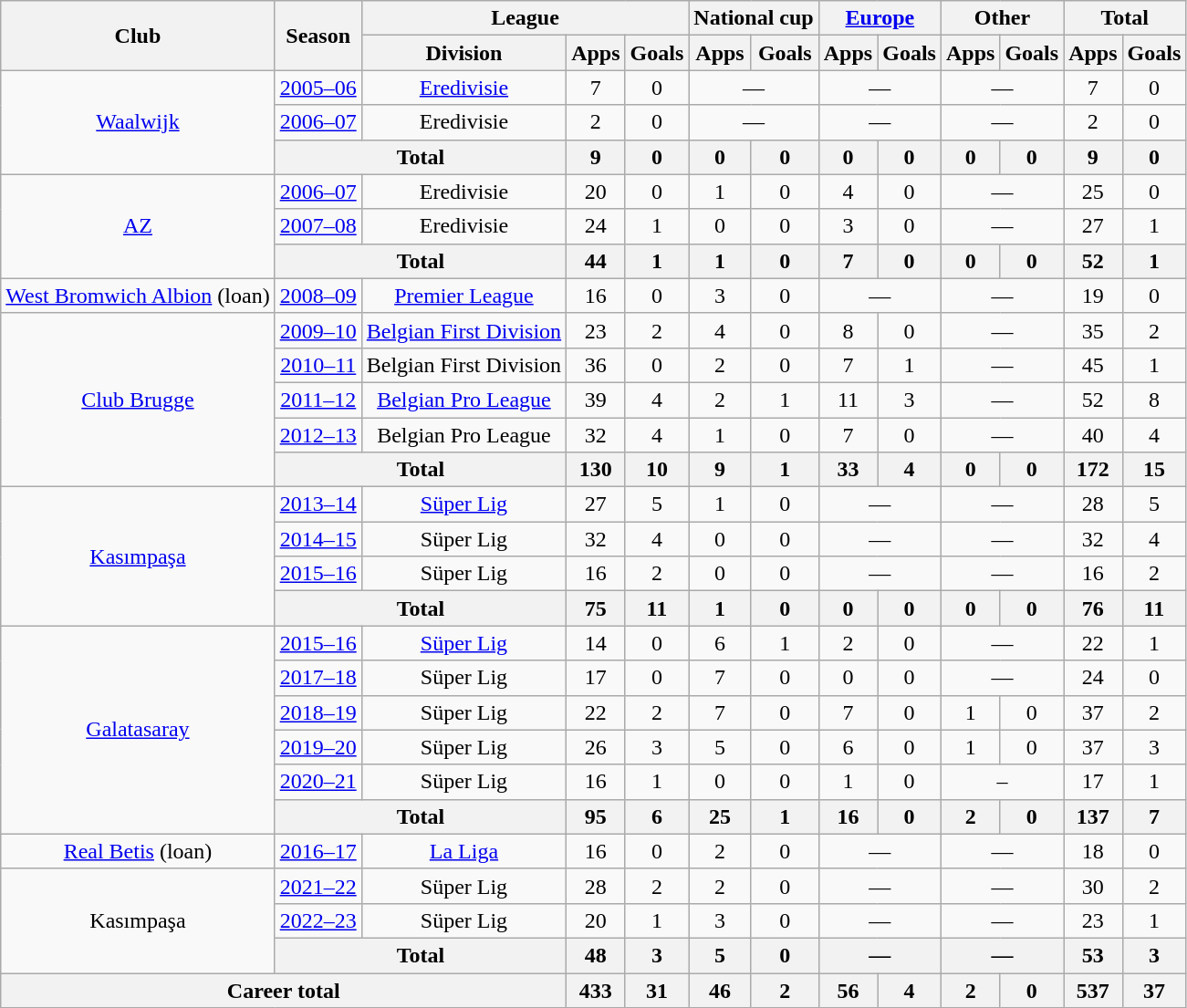<table class="wikitable" style="text-align:center">
<tr>
<th rowspan="2">Club</th>
<th rowspan="2">Season</th>
<th colspan="3">League</th>
<th colspan="2">National cup</th>
<th colspan="2"><a href='#'>Europe</a></th>
<th colspan="2">Other</th>
<th colspan="2">Total</th>
</tr>
<tr>
<th>Division</th>
<th>Apps</th>
<th>Goals</th>
<th>Apps</th>
<th>Goals</th>
<th>Apps</th>
<th>Goals</th>
<th>Apps</th>
<th>Goals</th>
<th>Apps</th>
<th>Goals</th>
</tr>
<tr>
<td rowspan="3"><a href='#'>Waalwijk</a></td>
<td><a href='#'>2005–06</a></td>
<td><a href='#'>Eredivisie</a></td>
<td>7</td>
<td>0</td>
<td colspan="2">—</td>
<td colspan="2">—</td>
<td colspan="2">—</td>
<td>7</td>
<td>0</td>
</tr>
<tr>
<td><a href='#'>2006–07</a></td>
<td>Eredivisie</td>
<td>2</td>
<td>0</td>
<td colspan="2">—</td>
<td colspan="2">—</td>
<td colspan="2">—</td>
<td>2</td>
<td>0</td>
</tr>
<tr>
<th colspan="2">Total</th>
<th>9</th>
<th>0</th>
<th>0</th>
<th>0</th>
<th>0</th>
<th>0</th>
<th>0</th>
<th>0</th>
<th>9</th>
<th>0</th>
</tr>
<tr>
<td rowspan="3"><a href='#'>AZ</a></td>
<td><a href='#'>2006–07</a></td>
<td>Eredivisie</td>
<td>20</td>
<td>0</td>
<td>1</td>
<td>0</td>
<td>4</td>
<td>0</td>
<td colspan="2">—</td>
<td>25</td>
<td>0</td>
</tr>
<tr>
<td><a href='#'>2007–08</a></td>
<td>Eredivisie</td>
<td>24</td>
<td>1</td>
<td>0</td>
<td>0</td>
<td>3</td>
<td>0</td>
<td colspan="2">—</td>
<td>27</td>
<td>1</td>
</tr>
<tr>
<th colspan="2">Total</th>
<th>44</th>
<th>1</th>
<th>1</th>
<th>0</th>
<th>7</th>
<th>0</th>
<th>0</th>
<th>0</th>
<th>52</th>
<th>1</th>
</tr>
<tr>
<td><a href='#'>West Bromwich Albion</a> (loan)</td>
<td><a href='#'>2008–09</a></td>
<td><a href='#'>Premier League</a></td>
<td>16</td>
<td>0</td>
<td>3</td>
<td>0</td>
<td colspan="2">—</td>
<td colspan="2">—</td>
<td>19</td>
<td>0</td>
</tr>
<tr>
<td rowspan="5"><a href='#'>Club Brugge</a></td>
<td><a href='#'>2009–10</a></td>
<td><a href='#'>Belgian First Division</a></td>
<td>23</td>
<td>2</td>
<td>4</td>
<td>0</td>
<td>8</td>
<td>0</td>
<td colspan="2">—</td>
<td>35</td>
<td>2</td>
</tr>
<tr>
<td><a href='#'>2010–11</a></td>
<td>Belgian First Division</td>
<td>36</td>
<td>0</td>
<td>2</td>
<td>0</td>
<td>7</td>
<td>1</td>
<td colspan="2">—</td>
<td>45</td>
<td>1</td>
</tr>
<tr>
<td><a href='#'>2011–12</a></td>
<td><a href='#'>Belgian Pro League</a></td>
<td>39</td>
<td>4</td>
<td>2</td>
<td>1</td>
<td>11</td>
<td>3</td>
<td colspan="2">—</td>
<td>52</td>
<td>8</td>
</tr>
<tr>
<td><a href='#'>2012–13</a></td>
<td>Belgian Pro League</td>
<td>32</td>
<td>4</td>
<td>1</td>
<td>0</td>
<td>7</td>
<td>0</td>
<td colspan="2">—</td>
<td>40</td>
<td>4</td>
</tr>
<tr>
<th colspan="2">Total</th>
<th>130</th>
<th>10</th>
<th>9</th>
<th>1</th>
<th>33</th>
<th>4</th>
<th>0</th>
<th>0</th>
<th>172</th>
<th>15</th>
</tr>
<tr>
<td rowspan="4"><a href='#'>Kasımpaşa</a></td>
<td><a href='#'>2013–14</a></td>
<td><a href='#'>Süper Lig</a></td>
<td>27</td>
<td>5</td>
<td>1</td>
<td>0</td>
<td colspan="2">—</td>
<td colspan="2">—</td>
<td>28</td>
<td>5</td>
</tr>
<tr>
<td><a href='#'>2014–15</a></td>
<td>Süper Lig</td>
<td>32</td>
<td>4</td>
<td>0</td>
<td>0</td>
<td colspan="2">—</td>
<td colspan="2">—</td>
<td>32</td>
<td>4</td>
</tr>
<tr>
<td><a href='#'>2015–16</a></td>
<td>Süper Lig</td>
<td>16</td>
<td>2</td>
<td>0</td>
<td>0</td>
<td colspan="2">—</td>
<td colspan="2">—</td>
<td>16</td>
<td>2</td>
</tr>
<tr>
<th colspan="2">Total</th>
<th>75</th>
<th>11</th>
<th>1</th>
<th>0</th>
<th>0</th>
<th>0</th>
<th>0</th>
<th>0</th>
<th>76</th>
<th>11</th>
</tr>
<tr>
<td rowspan="6"><a href='#'>Galatasaray</a></td>
<td><a href='#'>2015–16</a></td>
<td><a href='#'>Süper Lig</a></td>
<td>14</td>
<td>0</td>
<td>6</td>
<td>1</td>
<td>2</td>
<td>0</td>
<td colspan="2">—</td>
<td>22</td>
<td>1</td>
</tr>
<tr>
<td><a href='#'>2017–18</a></td>
<td>Süper Lig</td>
<td>17</td>
<td>0</td>
<td>7</td>
<td>0</td>
<td>0</td>
<td>0</td>
<td colspan="2">—</td>
<td>24</td>
<td>0</td>
</tr>
<tr>
<td><a href='#'>2018–19</a></td>
<td>Süper Lig</td>
<td>22</td>
<td>2</td>
<td>7</td>
<td>0</td>
<td>7</td>
<td>0</td>
<td>1</td>
<td>0</td>
<td>37</td>
<td>2</td>
</tr>
<tr>
<td><a href='#'>2019–20</a></td>
<td>Süper Lig</td>
<td>26</td>
<td>3</td>
<td>5</td>
<td>0</td>
<td>6</td>
<td>0</td>
<td>1</td>
<td>0</td>
<td>37</td>
<td>3</td>
</tr>
<tr>
<td><a href='#'>2020–21</a></td>
<td>Süper Lig</td>
<td>16</td>
<td>1</td>
<td>0</td>
<td>0</td>
<td>1</td>
<td>0</td>
<td colspan=2>–</td>
<td>17</td>
<td>1</td>
</tr>
<tr>
<th colspan="2">Total</th>
<th>95</th>
<th>6</th>
<th>25</th>
<th>1</th>
<th>16</th>
<th>0</th>
<th>2</th>
<th>0</th>
<th>137</th>
<th>7</th>
</tr>
<tr>
<td><a href='#'>Real Betis</a> (loan)</td>
<td><a href='#'>2016–17</a></td>
<td><a href='#'>La Liga</a></td>
<td>16</td>
<td>0</td>
<td>2</td>
<td>0</td>
<td colspan="2">—</td>
<td colspan="2">—</td>
<td>18</td>
<td>0</td>
</tr>
<tr>
<td rowspan="3">Kasımpaşa</td>
<td><a href='#'>2021–22</a></td>
<td>Süper Lig</td>
<td>28</td>
<td>2</td>
<td>2</td>
<td>0</td>
<td colspan="2">—</td>
<td colspan="2">—</td>
<td>30</td>
<td>2</td>
</tr>
<tr>
<td><a href='#'>2022–23</a></td>
<td>Süper Lig</td>
<td>20</td>
<td>1</td>
<td>3</td>
<td>0</td>
<td colspan="2">—</td>
<td colspan="2">—</td>
<td>23</td>
<td>1</td>
</tr>
<tr>
<th colspan="2">Total</th>
<th>48</th>
<th>3</th>
<th>5</th>
<th>0</th>
<th colspan="2">—</th>
<th colspan="2">—</th>
<th>53</th>
<th>3</th>
</tr>
<tr>
<th colspan="3">Career total</th>
<th>433</th>
<th>31</th>
<th>46</th>
<th>2</th>
<th>56</th>
<th>4</th>
<th>2</th>
<th>0</th>
<th>537</th>
<th>37</th>
</tr>
</table>
